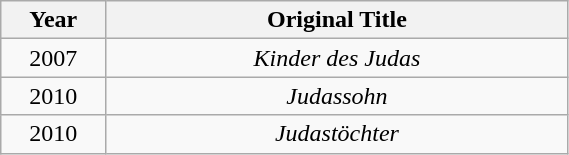<table class="wikitable"  style="text-align:center; width:30%;">
<tr>
<th style="text-align:center; width:10%;">Year</th>
<th style="text-align:center; width:45%;">Original Title</th>
</tr>
<tr>
<td>2007</td>
<td><em>Kinder des Judas</em></td>
</tr>
<tr>
<td>2010</td>
<td><em>Judassohn</em></td>
</tr>
<tr>
<td>2010</td>
<td><em>Judastöchter</em></td>
</tr>
</table>
